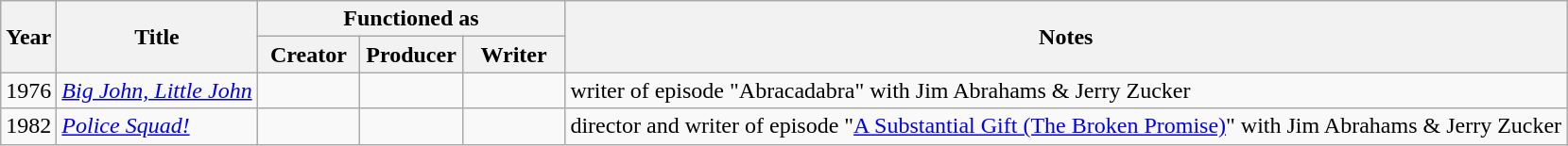<table class="wikitable">
<tr>
<th rowspan="2">Year</th>
<th rowspan="2">Title</th>
<th colspan="3"><strong>Functioned as</strong></th>
<th rowspan="2">Notes</th>
</tr>
<tr>
<th width="65">Creator</th>
<th width="65">Producer</th>
<th width="65">Writer</th>
</tr>
<tr>
<td>1976</td>
<td><em><a href='#'>Big John, Little John</a></em></td>
<td></td>
<td></td>
<td></td>
<td>writer of episode "Abracadabra" with Jim Abrahams & Jerry Zucker</td>
</tr>
<tr>
<td>1982</td>
<td><em><a href='#'>Police Squad!</a></em></td>
<td></td>
<td></td>
<td></td>
<td>director and writer of episode "<a href='#'>A Substantial Gift (The Broken Promise)</a>" with Jim Abrahams & Jerry Zucker</td>
</tr>
</table>
